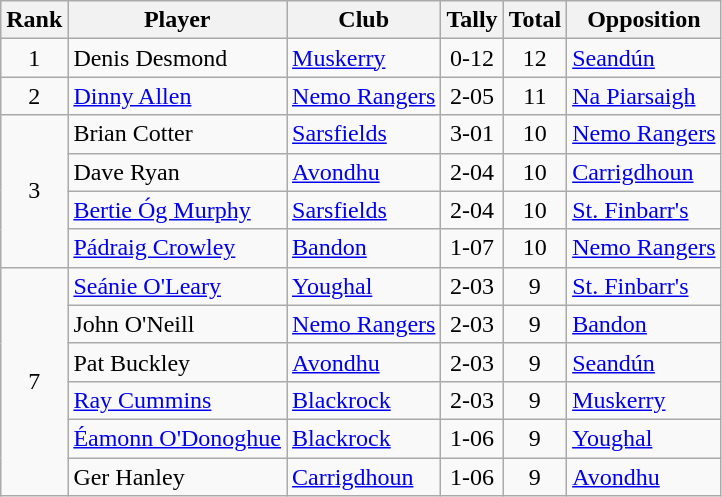<table class="wikitable">
<tr>
<th>Rank</th>
<th>Player</th>
<th>Club</th>
<th>Tally</th>
<th>Total</th>
<th>Opposition</th>
</tr>
<tr>
<td rowspan="1" style="text-align:center;">1</td>
<td>Denis Desmond</td>
<td><a href='#'>Muskerry</a></td>
<td align=center>0-12</td>
<td align=center>12</td>
<td><a href='#'>Seandún</a></td>
</tr>
<tr>
<td rowspan="1" style="text-align:center;">2</td>
<td><a href='#'>Dinny Allen</a></td>
<td><a href='#'>Nemo Rangers</a></td>
<td align=center>2-05</td>
<td align=center>11</td>
<td><a href='#'>Na Piarsaigh</a></td>
</tr>
<tr>
<td rowspan="4" style="text-align:center;">3</td>
<td>Brian Cotter</td>
<td><a href='#'>Sarsfields</a></td>
<td align=center>3-01</td>
<td align=center>10</td>
<td><a href='#'>Nemo Rangers</a></td>
</tr>
<tr>
<td>Dave Ryan</td>
<td><a href='#'>Avondhu</a></td>
<td align=center>2-04</td>
<td align=center>10</td>
<td><a href='#'>Carrigdhoun</a></td>
</tr>
<tr>
<td><a href='#'>Bertie Óg Murphy</a></td>
<td><a href='#'>Sarsfields</a></td>
<td align=center>2-04</td>
<td align=center>10</td>
<td><a href='#'>St. Finbarr's</a></td>
</tr>
<tr>
<td><a href='#'>Pádraig Crowley</a></td>
<td><a href='#'>Bandon</a></td>
<td align=center>1-07</td>
<td align=center>10</td>
<td><a href='#'>Nemo Rangers</a></td>
</tr>
<tr>
<td rowspan="6" style="text-align:center;">7</td>
<td><a href='#'>Seánie O'Leary</a></td>
<td><a href='#'>Youghal</a></td>
<td align=center>2-03</td>
<td align=center>9</td>
<td><a href='#'>St. Finbarr's</a></td>
</tr>
<tr>
<td>John O'Neill</td>
<td><a href='#'>Nemo Rangers</a></td>
<td align=center>2-03</td>
<td align=center>9</td>
<td><a href='#'>Bandon</a></td>
</tr>
<tr>
<td>Pat Buckley</td>
<td><a href='#'>Avondhu</a></td>
<td align=center>2-03</td>
<td align=center>9</td>
<td><a href='#'>Seandún</a></td>
</tr>
<tr>
<td><a href='#'>Ray Cummins</a></td>
<td><a href='#'>Blackrock</a></td>
<td align=center>2-03</td>
<td align=center>9</td>
<td><a href='#'>Muskerry</a></td>
</tr>
<tr>
<td><a href='#'>Éamonn O'Donoghue</a></td>
<td><a href='#'>Blackrock</a></td>
<td align=center>1-06</td>
<td align=center>9</td>
<td><a href='#'>Youghal</a></td>
</tr>
<tr>
<td>Ger Hanley</td>
<td><a href='#'>Carrigdhoun</a></td>
<td align=center>1-06</td>
<td align=center>9</td>
<td><a href='#'>Avondhu</a></td>
</tr>
</table>
